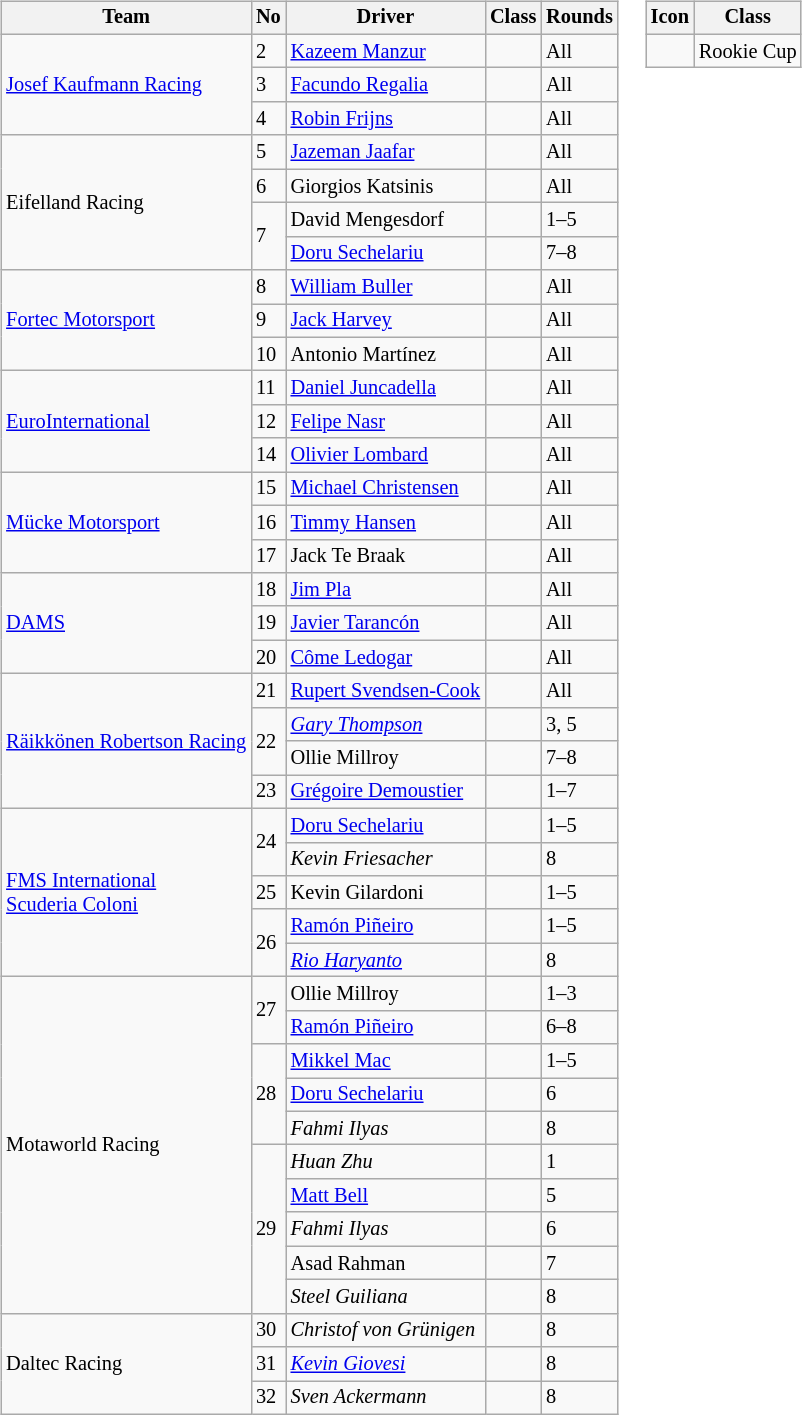<table>
<tr>
<td><br><table class="wikitable" style="font-size: 85%;">
<tr>
<th>Team</th>
<th>No</th>
<th>Driver</th>
<th>Class</th>
<th>Rounds</th>
</tr>
<tr>
<td rowspan=3> <a href='#'>Josef Kaufmann Racing</a></td>
<td>2</td>
<td> <a href='#'>Kazeem Manzur</a></td>
<td></td>
<td>All</td>
</tr>
<tr>
<td>3</td>
<td> <a href='#'>Facundo Regalia</a></td>
<td></td>
<td>All</td>
</tr>
<tr>
<td>4</td>
<td> <a href='#'>Robin Frijns</a></td>
<td align=center></td>
<td>All</td>
</tr>
<tr>
<td rowspan=4> Eifelland Racing</td>
<td>5</td>
<td> <a href='#'>Jazeman Jaafar</a></td>
<td></td>
<td>All</td>
</tr>
<tr>
<td>6</td>
<td> Giorgios Katsinis</td>
<td align=center></td>
<td>All</td>
</tr>
<tr>
<td rowspan=2>7</td>
<td> David Mengesdorf</td>
<td></td>
<td>1–5</td>
</tr>
<tr>
<td> <a href='#'>Doru Sechelariu</a></td>
<td></td>
<td>7–8</td>
</tr>
<tr>
<td rowspan=3> <a href='#'>Fortec Motorsport</a></td>
<td>8</td>
<td> <a href='#'>William Buller</a></td>
<td></td>
<td>All</td>
</tr>
<tr>
<td>9</td>
<td> <a href='#'>Jack Harvey</a></td>
<td align=center></td>
<td>All</td>
</tr>
<tr>
<td>10</td>
<td> Antonio Martínez</td>
<td align=center></td>
<td>All</td>
</tr>
<tr>
<td rowspan=3> <a href='#'>EuroInternational</a></td>
<td>11</td>
<td> <a href='#'>Daniel Juncadella</a></td>
<td></td>
<td>All</td>
</tr>
<tr>
<td>12</td>
<td> <a href='#'>Felipe Nasr</a></td>
<td></td>
<td>All</td>
</tr>
<tr>
<td>14</td>
<td> <a href='#'>Olivier Lombard</a></td>
<td></td>
<td>All</td>
</tr>
<tr>
<td rowspan=3> <a href='#'>Mücke Motorsport</a></td>
<td>15</td>
<td> <a href='#'>Michael Christensen</a></td>
<td></td>
<td>All</td>
</tr>
<tr>
<td>16</td>
<td> <a href='#'>Timmy Hansen</a></td>
<td align=center></td>
<td>All</td>
</tr>
<tr>
<td>17</td>
<td> Jack Te Braak</td>
<td align=center></td>
<td>All</td>
</tr>
<tr>
<td rowspan=3> <a href='#'>DAMS</a></td>
<td>18</td>
<td> <a href='#'>Jim Pla</a></td>
<td></td>
<td>All</td>
</tr>
<tr>
<td>19</td>
<td> <a href='#'>Javier Tarancón</a></td>
<td></td>
<td>All</td>
</tr>
<tr>
<td>20</td>
<td> <a href='#'>Côme Ledogar</a></td>
<td></td>
<td>All</td>
</tr>
<tr>
<td rowspan=4 nowrap> <a href='#'>Räikkönen Robertson Racing</a></td>
<td>21</td>
<td nowrap> <a href='#'>Rupert Svendsen-Cook</a></td>
<td></td>
<td>All</td>
</tr>
<tr>
<td rowspan=2>22</td>
<td> <em><a href='#'>Gary Thompson</a></em></td>
<td align=center></td>
<td>3, 5</td>
</tr>
<tr>
<td> Ollie Millroy</td>
<td></td>
<td>7–8</td>
</tr>
<tr>
<td>23</td>
<td> <a href='#'>Grégoire Demoustier</a></td>
<td></td>
<td>1–7</td>
</tr>
<tr>
<td rowspan=5> <a href='#'>FMS International</a><br> <a href='#'>Scuderia Coloni</a></td>
<td rowspan=2>24</td>
<td> <a href='#'>Doru Sechelariu</a></td>
<td></td>
<td>1–5</td>
</tr>
<tr>
<td> <em>Kevin Friesacher</em></td>
<td></td>
<td>8</td>
</tr>
<tr>
<td>25</td>
<td> Kevin Gilardoni</td>
<td></td>
<td>1–5</td>
</tr>
<tr>
<td rowspan=2>26</td>
<td> <a href='#'>Ramón Piñeiro</a></td>
<td></td>
<td>1–5</td>
</tr>
<tr>
<td> <em><a href='#'>Rio Haryanto</a></em></td>
<td></td>
<td>8</td>
</tr>
<tr>
<td rowspan=10> Motaworld Racing</td>
<td rowspan=2>27</td>
<td> Ollie Millroy</td>
<td></td>
<td>1–3</td>
</tr>
<tr>
<td> <a href='#'>Ramón Piñeiro</a></td>
<td></td>
<td>6–8</td>
</tr>
<tr>
<td rowspan=3>28</td>
<td> <a href='#'>Mikkel Mac</a></td>
<td align=center></td>
<td>1–5</td>
</tr>
<tr>
<td> <a href='#'>Doru Sechelariu</a></td>
<td></td>
<td>6</td>
</tr>
<tr>
<td> <em>Fahmi Ilyas</em></td>
<td></td>
<td>8</td>
</tr>
<tr>
<td rowspan=5>29</td>
<td> <em>Huan Zhu</em></td>
<td></td>
<td>1</td>
</tr>
<tr>
<td> <a href='#'>Matt Bell</a></td>
<td></td>
<td>5</td>
</tr>
<tr>
<td> <em>Fahmi Ilyas</em></td>
<td></td>
<td>6</td>
</tr>
<tr>
<td> Asad Rahman</td>
<td></td>
<td>7</td>
</tr>
<tr>
<td> <em>Steel Guiliana</em></td>
<td></td>
<td>8</td>
</tr>
<tr>
<td rowspan=3> Daltec Racing</td>
<td>30</td>
<td> <em>Christof von Grünigen</em></td>
<td></td>
<td>8</td>
</tr>
<tr>
<td>31</td>
<td> <em><a href='#'>Kevin Giovesi</a></em></td>
<td></td>
<td>8</td>
</tr>
<tr>
<td>32</td>
<td> <em>Sven Ackermann</em></td>
<td></td>
<td>8</td>
</tr>
</table>
</td>
<td valign="top"><br><table class="wikitable" style="font-size: 85%;">
<tr>
<th>Icon</th>
<th>Class</th>
</tr>
<tr>
<td align=center></td>
<td>Rookie Cup</td>
</tr>
</table>
</td>
</tr>
</table>
